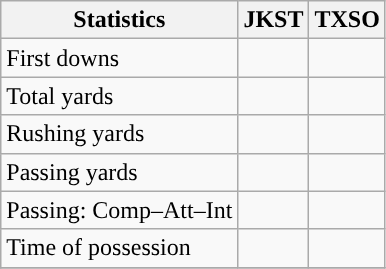<table class="wikitable" style="float: left;">
<tr>
<th>Statistics</th>
<th>JKST</th>
<th>TXSO</th>
</tr>
<tr>
<td>First downs</td>
<td></td>
<td></td>
</tr>
<tr>
<td>Total yards</td>
<td></td>
<td></td>
</tr>
<tr>
<td>Rushing yards</td>
<td></td>
<td></td>
</tr>
<tr>
<td>Passing yards</td>
<td></td>
<td></td>
</tr>
<tr>
<td>Passing: Comp–Att–Int</td>
<td></td>
<td></td>
</tr>
<tr>
<td>Time of possession</td>
<td></td>
<td></td>
</tr>
<tr>
</tr>
</table>
